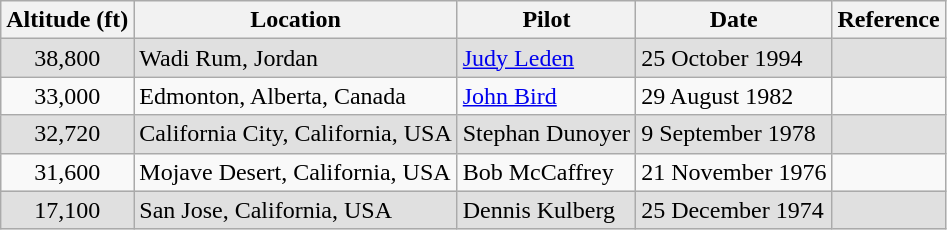<table class="wikitable">
<tr>
<th>Altitude (ft)</th>
<th>Location</th>
<th>Pilot</th>
<th>Date</th>
<th>Reference</th>
</tr>
<tr bgcolor="#e0e0e0">
<td align="center">38,800</td>
<td>Wadi Rum, Jordan</td>
<td><a href='#'>Judy Leden</a></td>
<td>25 October 1994</td>
<td></td>
</tr>
<tr>
<td align="center">33,000</td>
<td>Edmonton, Alberta, Canada</td>
<td><a href='#'>John Bird</a></td>
<td>29 August 1982</td>
<td></td>
</tr>
<tr bgcolor="#e0e0e0">
<td align="center">32,720</td>
<td>California City, California, USA</td>
<td>Stephan Dunoyer</td>
<td>9 September 1978</td>
<td></td>
</tr>
<tr>
<td align="center">31,600</td>
<td>Mojave Desert, California, USA</td>
<td>Bob McCaffrey</td>
<td>21 November 1976</td>
<td></td>
</tr>
<tr bgcolor="#e0e0e0">
<td align="center">17,100</td>
<td>San Jose, California, USA</td>
<td>Dennis Kulberg</td>
<td>25 December 1974</td>
<td></td>
</tr>
</table>
